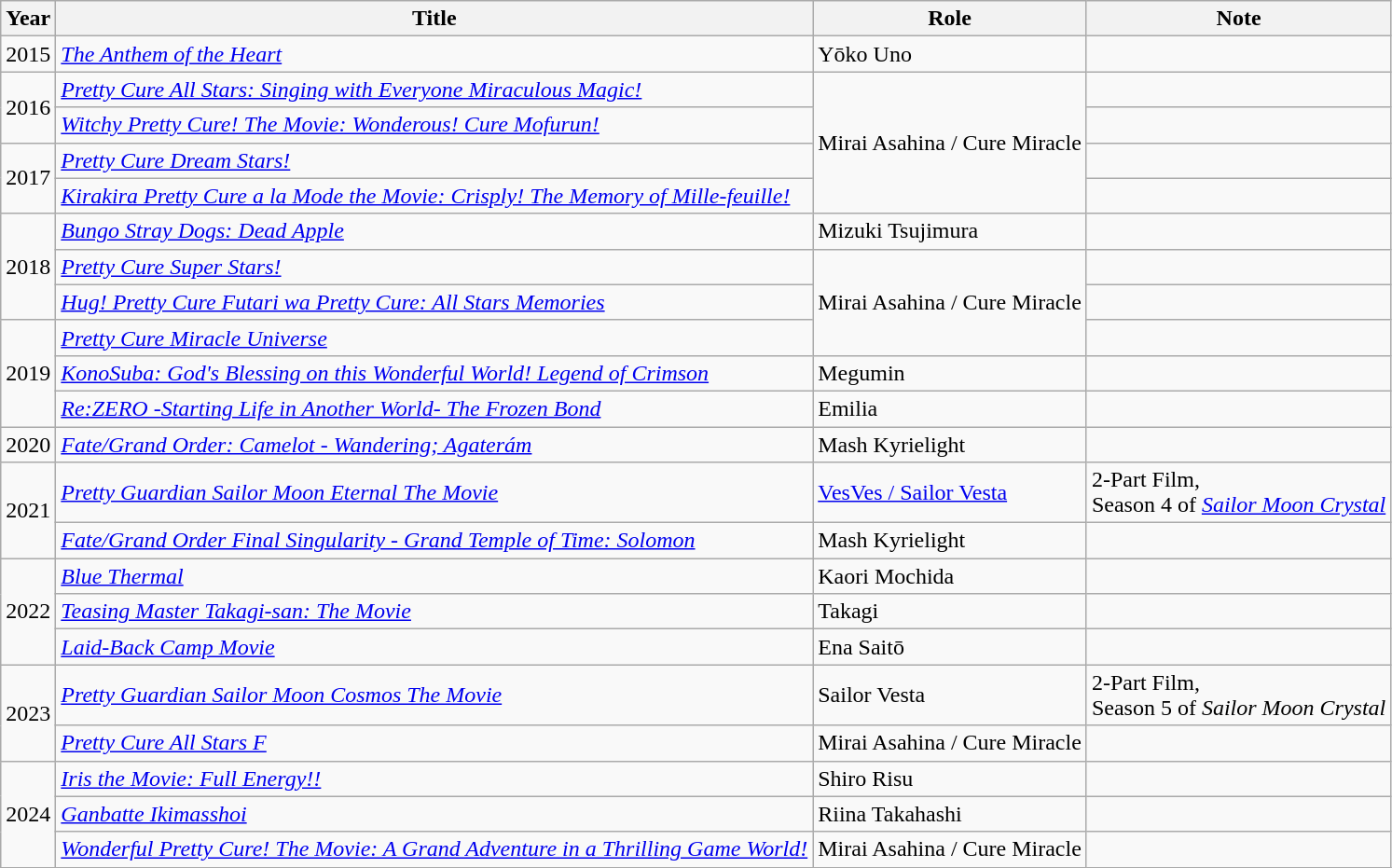<table class="wikitable">
<tr>
<th>Year</th>
<th>Title</th>
<th>Role</th>
<th>Note</th>
</tr>
<tr>
<td>2015</td>
<td><em><a href='#'>The Anthem of the Heart</a></em></td>
<td>Yōko Uno</td>
<td></td>
</tr>
<tr>
<td rowspan="2">2016</td>
<td><em><a href='#'>Pretty Cure All Stars: Singing with Everyone Miraculous Magic!</a></em></td>
<td rowspan="4">Mirai Asahina / Cure Miracle</td>
<td></td>
</tr>
<tr>
<td><em><a href='#'>Witchy Pretty Cure! The Movie: Wonderous! Cure Mofurun!</a></em></td>
<td></td>
</tr>
<tr>
<td rowspan="2">2017</td>
<td><em><a href='#'>Pretty Cure Dream Stars!</a></em></td>
<td></td>
</tr>
<tr>
<td><em><a href='#'>Kirakira Pretty Cure a la Mode the Movie: Crisply! The Memory of Mille-feuille!</a></em></td>
<td></td>
</tr>
<tr>
<td rowspan="3">2018</td>
<td><em><a href='#'>Bungo Stray Dogs: Dead Apple</a></em></td>
<td>Mizuki Tsujimura</td>
<td></td>
</tr>
<tr>
<td><em><a href='#'>Pretty Cure Super Stars!</a></em></td>
<td rowspan="3">Mirai Asahina / Cure Miracle</td>
<td></td>
</tr>
<tr>
<td><em><a href='#'>Hug! Pretty Cure Futari wa Pretty Cure: All Stars Memories</a></em></td>
<td></td>
</tr>
<tr>
<td rowspan="3">2019</td>
<td><em><a href='#'>Pretty Cure Miracle Universe</a></em></td>
<td></td>
</tr>
<tr>
<td><em><a href='#'>KonoSuba: God's Blessing on this Wonderful World! Legend of Crimson</a></em></td>
<td>Megumin</td>
<td></td>
</tr>
<tr>
<td><em><a href='#'>Re:ZERO -Starting Life in Another World- The Frozen Bond</a></em></td>
<td>Emilia</td>
<td></td>
</tr>
<tr>
<td>2020</td>
<td><em><a href='#'>Fate/Grand Order: Camelot - Wandering; Agaterám</a></em></td>
<td>Mash Kyrielight</td>
<td></td>
</tr>
<tr>
<td rowspan="2">2021</td>
<td><em><a href='#'>Pretty Guardian Sailor Moon Eternal The Movie</a></em></td>
<td><a href='#'>VesVes / Sailor Vesta</a></td>
<td>2-Part Film,<br>Season 4 of <em><a href='#'>Sailor Moon Crystal</a></em> </td>
</tr>
<tr>
<td><em><a href='#'>Fate/Grand Order Final Singularity - Grand Temple of Time: Solomon</a></em></td>
<td>Mash Kyrielight</td>
<td></td>
</tr>
<tr>
<td rowspan="3">2022</td>
<td><em><a href='#'>Blue Thermal</a></em></td>
<td>Kaori Mochida</td>
<td></td>
</tr>
<tr>
<td><em><a href='#'>Teasing Master Takagi-san: The Movie</a></em></td>
<td>Takagi</td>
<td></td>
</tr>
<tr>
<td><em><a href='#'>Laid-Back Camp Movie</a></em></td>
<td>Ena Saitō</td>
<td></td>
</tr>
<tr>
<td rowspan="2">2023</td>
<td><em><a href='#'>Pretty Guardian Sailor Moon Cosmos The Movie</a></em></td>
<td>Sailor Vesta</td>
<td>2-Part Film,<br>Season 5 of <em>Sailor Moon Crystal</em> </td>
</tr>
<tr>
<td><em><a href='#'>Pretty Cure All Stars F</a></em></td>
<td>Mirai Asahina / Cure Miracle</td>
<td></td>
</tr>
<tr>
<td rowspan="3">2024</td>
<td><em><a href='#'>Iris the Movie: Full Energy!!</a></em></td>
<td>Shiro Risu</td>
<td></td>
</tr>
<tr>
<td><em><a href='#'>Ganbatte Ikimasshoi</a></em></td>
<td>Riina Takahashi</td>
<td></td>
</tr>
<tr>
<td><em><a href='#'>Wonderful Pretty Cure! The Movie: A Grand Adventure in a Thrilling Game World!</a></em></td>
<td>Mirai Asahina / Cure Miracle</td>
<td></td>
</tr>
<tr>
</tr>
</table>
